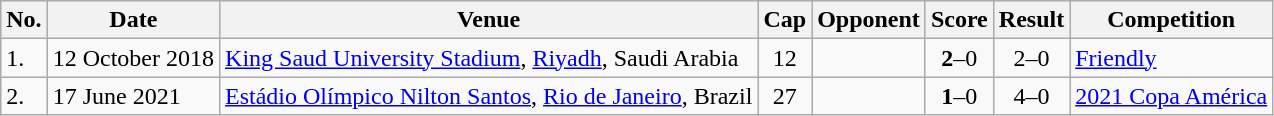<table class="wikitable plainrowheaders">
<tr>
<th scope=col>No.</th>
<th scope=col data-sort-type=date>Date</th>
<th scope=col>Venue</th>
<th scope=col>Cap</th>
<th scope=col>Opponent</th>
<th scope=col>Score</th>
<th scope=col>Result</th>
<th scope=col>Competition</th>
</tr>
<tr>
<td>1.</td>
<td>12 October 2018</td>
<td><a href='#'>King Saud University Stadium</a>, <a href='#'>Riyadh</a>, Saudi Arabia</td>
<td align=center>12</td>
<td></td>
<td align=center><strong>2</strong>–0</td>
<td align=center>2–0</td>
<td><a href='#'>Friendly</a></td>
</tr>
<tr>
<td>2.</td>
<td>17 June 2021</td>
<td><a href='#'>Estádio Olímpico Nilton Santos</a>, <a href='#'>Rio de Janeiro</a>, Brazil</td>
<td align=center>27</td>
<td></td>
<td align=center><strong>1</strong>–0</td>
<td align=center>4–0</td>
<td><a href='#'>2021 Copa América</a></td>
</tr>
</table>
